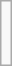<table class=wikitable>
<tr>
<td><br><br></td>
</tr>
</table>
